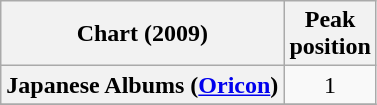<table class="wikitable plainrowheaders">
<tr>
<th>Chart (2009)</th>
<th>Peak<br>position</th>
</tr>
<tr>
<th scope="row">Japanese Albums (<a href='#'>Oricon</a>)</th>
<td style="text-align:center;">1</td>
</tr>
<tr>
</tr>
</table>
